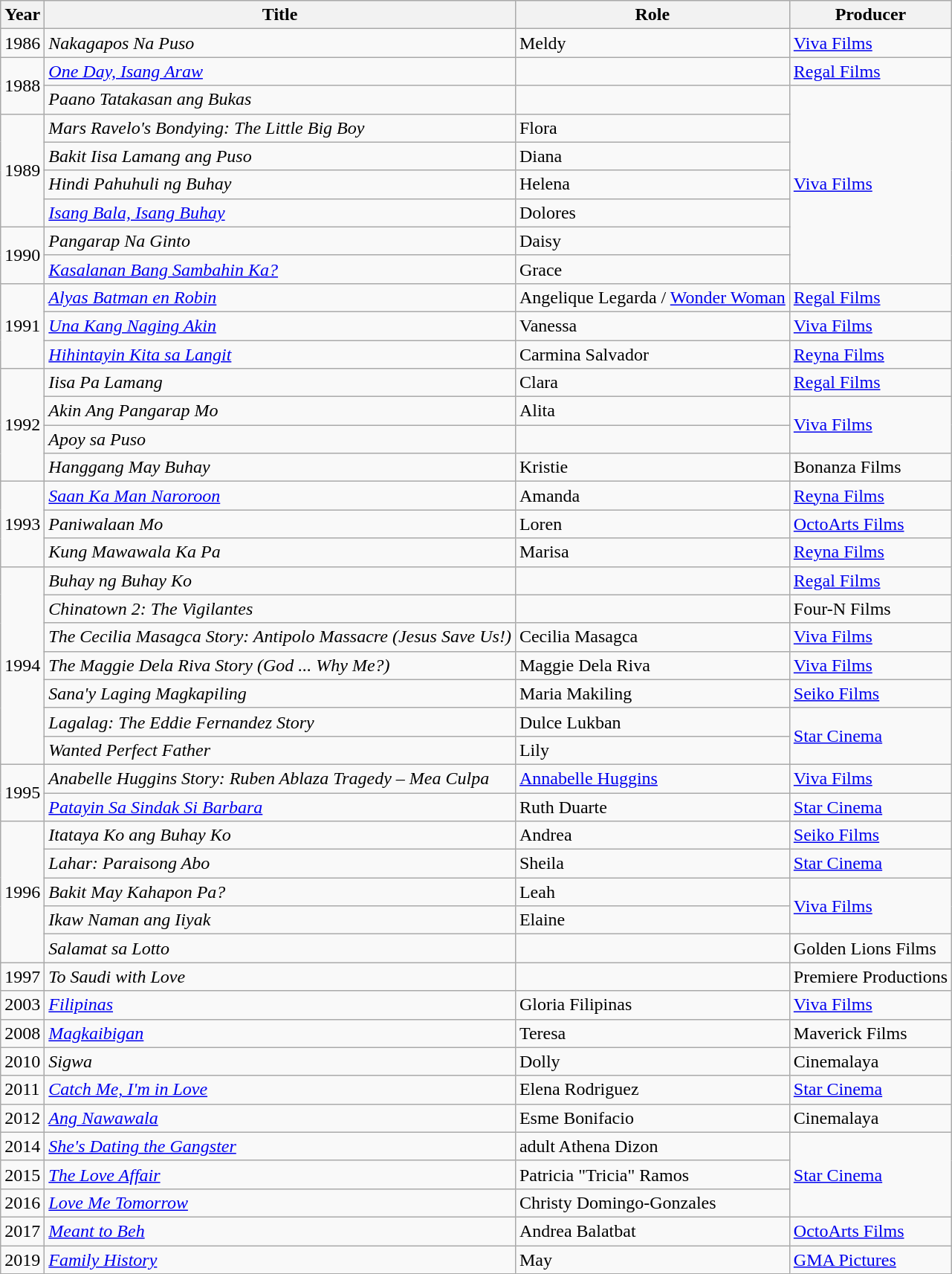<table class="wikitable">
<tr>
<th>Year</th>
<th>Title</th>
<th>Role</th>
<th>Producer</th>
</tr>
<tr>
<td>1986</td>
<td><em>Nakagapos Na Puso</em></td>
<td>Meldy</td>
<td><a href='#'>Viva Films</a></td>
</tr>
<tr>
<td rowspan="2">1988</td>
<td><em><a href='#'>One Day, Isang Araw</a></em></td>
<td></td>
<td><a href='#'>Regal Films</a></td>
</tr>
<tr>
<td><em>Paano Tatakasan ang Bukas</em></td>
<td></td>
<td rowspan=7><a href='#'>Viva Films</a></td>
</tr>
<tr>
<td rowspan="4">1989</td>
<td><em>Mars Ravelo's Bondying: The Little Big Boy</em></td>
<td>Flora</td>
</tr>
<tr>
<td><em>Bakit Iisa Lamang ang Puso</em></td>
<td>Diana</td>
</tr>
<tr>
<td><em>Hindi Pahuhuli ng Buhay</em></td>
<td>Helena</td>
</tr>
<tr>
<td><em><a href='#'>Isang Bala, Isang Buhay</a></em></td>
<td>Dolores</td>
</tr>
<tr>
<td rowspan="2">1990</td>
<td><em>Pangarap Na Ginto</em></td>
<td>Daisy</td>
</tr>
<tr>
<td><em><a href='#'>Kasalanan Bang Sambahin Ka?</a></em></td>
<td>Grace</td>
</tr>
<tr>
<td rowspan="3">1991</td>
<td><em><a href='#'>Alyas Batman en Robin</a></em></td>
<td>Angelique Legarda / <a href='#'>Wonder Woman</a></td>
<td><a href='#'>Regal Films</a></td>
</tr>
<tr>
<td><em><a href='#'>Una Kang Naging Akin</a></em></td>
<td>Vanessa</td>
<td><a href='#'>Viva Films</a></td>
</tr>
<tr>
<td><em><a href='#'>Hihintayin Kita sa Langit</a></em></td>
<td>Carmina Salvador</td>
<td><a href='#'>Reyna Films</a></td>
</tr>
<tr>
<td rowspan="4">1992</td>
<td><em>Iisa Pa Lamang</em></td>
<td>Clara</td>
<td><a href='#'>Regal Films</a></td>
</tr>
<tr>
<td><em>Akin Ang Pangarap Mo</em></td>
<td>Alita</td>
<td rowspan=2><a href='#'>Viva Films</a></td>
</tr>
<tr>
<td><em>Apoy sa Puso</em></td>
<td></td>
</tr>
<tr>
<td><em>Hanggang May Buhay</em></td>
<td>Kristie</td>
<td>Bonanza Films</td>
</tr>
<tr>
<td rowspan="3">1993</td>
<td><em><a href='#'>Saan Ka Man Naroroon</a></em></td>
<td>Amanda</td>
<td><a href='#'>Reyna Films</a></td>
</tr>
<tr>
<td><em>Paniwalaan Mo</em></td>
<td>Loren</td>
<td><a href='#'>OctoArts Films</a></td>
</tr>
<tr>
<td><em>Kung Mawawala Ka Pa</em></td>
<td>Marisa</td>
<td><a href='#'>Reyna Films</a></td>
</tr>
<tr>
<td rowspan="7">1994</td>
<td><em>Buhay ng Buhay Ko</em></td>
<td></td>
<td><a href='#'>Regal Films</a></td>
</tr>
<tr>
<td><em>Chinatown 2: The Vigilantes</em></td>
<td></td>
<td>Four-N Films</td>
</tr>
<tr>
<td><em>The Cecilia Masagca Story: Antipolo Massacre (Jesus Save Us!)</em></td>
<td>Cecilia Masagca</td>
<td><a href='#'>Viva Films</a></td>
</tr>
<tr>
<td><em>The Maggie Dela Riva Story (God ... Why Me?)</em></td>
<td>Maggie Dela Riva</td>
<td><a href='#'>Viva Films</a></td>
</tr>
<tr>
<td><em>Sana'y Laging Magkapiling</em></td>
<td>Maria Makiling</td>
<td><a href='#'>Seiko Films</a></td>
</tr>
<tr>
<td><em>Lagalag: The Eddie Fernandez Story</em></td>
<td>Dulce Lukban</td>
<td rowspan=2><a href='#'>Star Cinema</a></td>
</tr>
<tr>
<td><em>Wanted Perfect Father</em></td>
<td>Lily</td>
</tr>
<tr>
<td rowspan="2">1995</td>
<td><em>Anabelle Huggins Story: Ruben Ablaza Tragedy – Mea Culpa</em></td>
<td><a href='#'>Annabelle Huggins</a></td>
<td><a href='#'>Viva Films</a></td>
</tr>
<tr>
<td><em><a href='#'>Patayin Sa Sindak Si Barbara</a></em></td>
<td>Ruth Duarte</td>
<td><a href='#'>Star Cinema</a></td>
</tr>
<tr>
<td rowspan="5">1996</td>
<td><em>Itataya Ko ang Buhay Ko</em></td>
<td>Andrea</td>
<td><a href='#'>Seiko Films</a></td>
</tr>
<tr>
<td><em>Lahar: Paraisong Abo</em></td>
<td>Sheila</td>
<td><a href='#'>Star Cinema</a></td>
</tr>
<tr>
<td><em>Bakit May Kahapon Pa?</em></td>
<td>Leah</td>
<td rowspan=2><a href='#'>Viva Films</a></td>
</tr>
<tr>
<td><em>Ikaw Naman ang Iiyak</em></td>
<td>Elaine</td>
</tr>
<tr>
<td><em>Salamat sa Lotto</em></td>
<td></td>
<td>Golden Lions Films</td>
</tr>
<tr>
<td>1997</td>
<td><em>To Saudi with Love</em></td>
<td></td>
<td>Premiere Productions</td>
</tr>
<tr>
<td>2003</td>
<td><em><a href='#'>Filipinas</a></em></td>
<td>Gloria Filipinas</td>
<td><a href='#'>Viva Films</a></td>
</tr>
<tr>
<td>2008</td>
<td><em><a href='#'>Magkaibigan</a></em></td>
<td>Teresa</td>
<td>Maverick Films</td>
</tr>
<tr>
<td>2010</td>
<td><em>Sigwa</em></td>
<td>Dolly</td>
<td>Cinemalaya</td>
</tr>
<tr>
<td>2011</td>
<td><em><a href='#'>Catch Me, I'm in Love</a></em></td>
<td>Elena Rodriguez</td>
<td><a href='#'>Star Cinema</a></td>
</tr>
<tr>
<td>2012</td>
<td><em><a href='#'>Ang Nawawala</a></em></td>
<td>Esme Bonifacio</td>
<td>Cinemalaya</td>
</tr>
<tr>
<td>2014</td>
<td><em><a href='#'>She's Dating the Gangster</a></em></td>
<td>adult Athena Dizon</td>
<td rowspan=3><a href='#'>Star Cinema</a></td>
</tr>
<tr>
<td>2015</td>
<td><em><a href='#'>The Love Affair</a></em></td>
<td>Patricia "Tricia" Ramos</td>
</tr>
<tr>
<td>2016</td>
<td><em><a href='#'>Love Me Tomorrow</a></em></td>
<td>Christy Domingo-Gonzales</td>
</tr>
<tr>
<td>2017</td>
<td><em><a href='#'>Meant to Beh</a></em></td>
<td>Andrea Balatbat</td>
<td><a href='#'>OctoArts Films</a></td>
</tr>
<tr>
<td>2019</td>
<td><em><a href='#'>Family History</a></em></td>
<td>May</td>
<td><a href='#'>GMA Pictures</a></td>
</tr>
</table>
